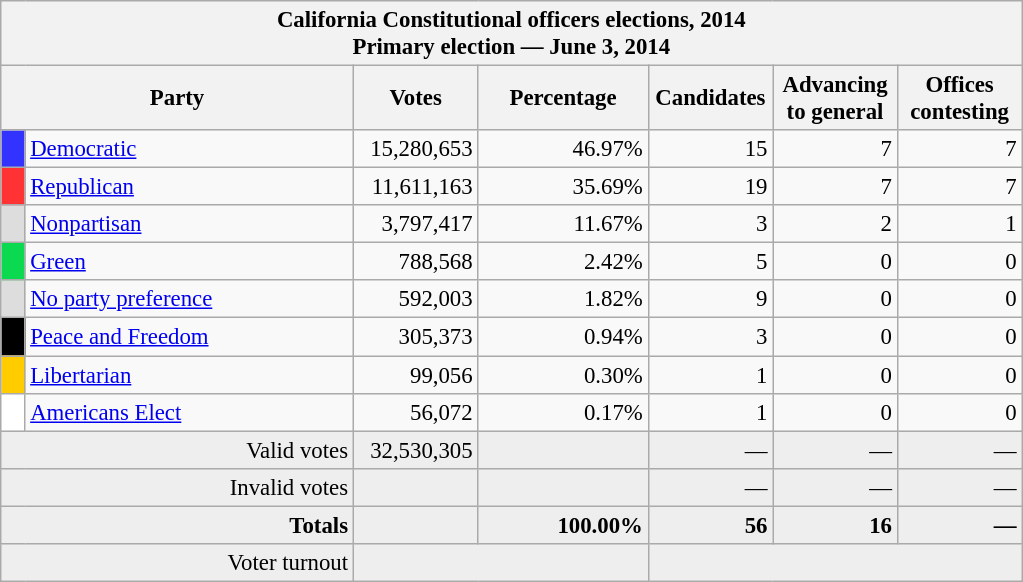<table class="wikitable" style="font-size:95%;">
<tr>
<th colspan="7">California Constitutional officers elections, 2014<br>Primary election — June 3, 2014</th>
</tr>
<tr>
<th colspan=2 style="width: 15em">Party</th>
<th style="width: 5em">Votes</th>
<th style="width: 7em">Percentage</th>
<th style="width: 5em">Candidates</th>
<th style="width: 5em">Advancing to general</th>
<th style="width: 5em">Offices contesting</th>
</tr>
<tr>
<th style="background-color:#3333FF; width: 3px"></th>
<td style="width: 130px"><a href='#'>Democratic</a></td>
<td align="right">15,280,653</td>
<td align="right">46.97%</td>
<td align="right">15</td>
<td align="right">7</td>
<td align="right">7</td>
</tr>
<tr>
<th style="background-color:#FF3333; width: 3px"></th>
<td style="width: 130px"><a href='#'>Republican</a></td>
<td align="right">11,611,163</td>
<td align="right">35.69%</td>
<td align="right">19</td>
<td align="right">7</td>
<td align="right">7</td>
</tr>
<tr>
<th style="background-color:#DDDDDD; width: 3px"></th>
<td style="width: 130px"><a href='#'>Nonpartisan</a></td>
<td align="right">3,797,417</td>
<td align="right">11.67%</td>
<td align="right">3</td>
<td align="right">2</td>
<td align="right">1</td>
</tr>
<tr>
<th style="background-color:#0BDA51; width: 3px"></th>
<td style="width: 130px"><a href='#'>Green</a></td>
<td align="right">788,568</td>
<td align="right">2.42%</td>
<td align="right">5</td>
<td align="right">0</td>
<td align="right">0</td>
</tr>
<tr>
<th style="background-color:#DDDDDD; width: 3px"></th>
<td style="width: 130px"><a href='#'>No party preference</a></td>
<td align="right">592,003</td>
<td align="right">1.82%</td>
<td align="right">9</td>
<td align="right">0</td>
<td align="right">0</td>
</tr>
<tr>
<th style="background-color:#000000; width: 3px"></th>
<td style="width: 130px"><a href='#'>Peace and Freedom</a></td>
<td align="right">305,373</td>
<td align="right">0.94%</td>
<td align="right">3</td>
<td align="right">0</td>
<td align="right">0</td>
</tr>
<tr>
<th style="background-color:#FFCC00; width: 3px"></th>
<td style="width: 130px"><a href='#'>Libertarian</a></td>
<td align="right">99,056</td>
<td align="right">0.30%</td>
<td align="right">1</td>
<td align="right">0</td>
<td align="right">0</td>
</tr>
<tr>
<th style="background-color:#FFFFFF; width: 3px"></th>
<td style="width: 130px"><a href='#'>Americans Elect</a></td>
<td align="right">56,072</td>
<td align="right">0.17%</td>
<td align="right">1</td>
<td align="right">0</td>
<td align="right">0</td>
</tr>
<tr bgcolor="#EEEEEE">
<td colspan="2" align="right">Valid votes</td>
<td align="right">32,530,305</td>
<td align="right"></td>
<td align="right">—</td>
<td align="right">—</td>
<td align="right">—</td>
</tr>
<tr bgcolor="#EEEEEE">
<td colspan="2" align="right">Invalid votes</td>
<td align="right"></td>
<td align="right"></td>
<td align="right">—</td>
<td align="right">—</td>
<td align="right">—</td>
</tr>
<tr bgcolor="#EEEEEE">
<td colspan="2" align="right"><strong>Totals</strong></td>
<td align="right"></td>
<td align="right"><strong>100.00%</strong></td>
<td align="right"><strong>56</strong></td>
<td align="right"><strong>16</strong></td>
<td align="right"><strong>—</strong></td>
</tr>
<tr bgcolor="#EEEEEE">
<td colspan="2" align="right">Voter turnout</td>
<td colspan="2" align="right"></td>
<td colspan="3" align="right"></td>
</tr>
</table>
